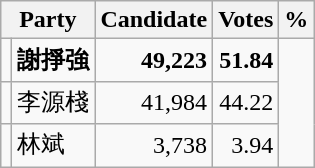<table class="wikitable">
<tr>
<th colspan="2">Party</th>
<th>Candidate</th>
<th>Votes</th>
<th>%</th>
</tr>
<tr>
<td></td>
<td><strong>謝掙強</strong></td>
<td align="right"><strong>49,223</strong></td>
<td align="right"><strong>51.84</strong></td>
</tr>
<tr>
<td></td>
<td>李源棧</td>
<td align="right">41,984</td>
<td align="right">44.22</td>
</tr>
<tr>
<td></td>
<td>林斌</td>
<td align="right">3,738</td>
<td align="right">3.94</td>
</tr>
</table>
